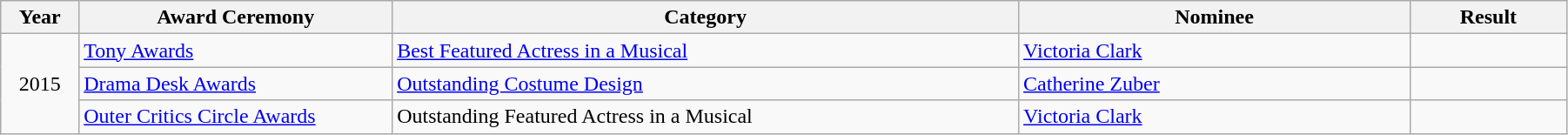<table class="wikitable" style="width:95%;">
<tr>
<th style="width:5%;">Year</th>
<th style="width:20%;">Award Ceremony</th>
<th style="width:40%;">Category</th>
<th style="width:25%;">Nominee</th>
<th style="width:10%;">Result</th>
</tr>
<tr>
<td rowspan="3" style="text-align:center;">2015</td>
<td><a href='#'>Tony Awards</a></td>
<td><a href='#'>Best Featured Actress in a Musical</a></td>
<td><a href='#'>Victoria Clark</a></td>
<td></td>
</tr>
<tr>
<td><a href='#'>Drama Desk Awards</a></td>
<td><a href='#'>Outstanding Costume Design</a></td>
<td><a href='#'>Catherine Zuber</a></td>
<td></td>
</tr>
<tr>
<td><a href='#'>Outer Critics Circle Awards</a></td>
<td>Outstanding Featured Actress in a Musical</td>
<td><a href='#'>Victoria Clark</a></td>
<td></td>
</tr>
</table>
